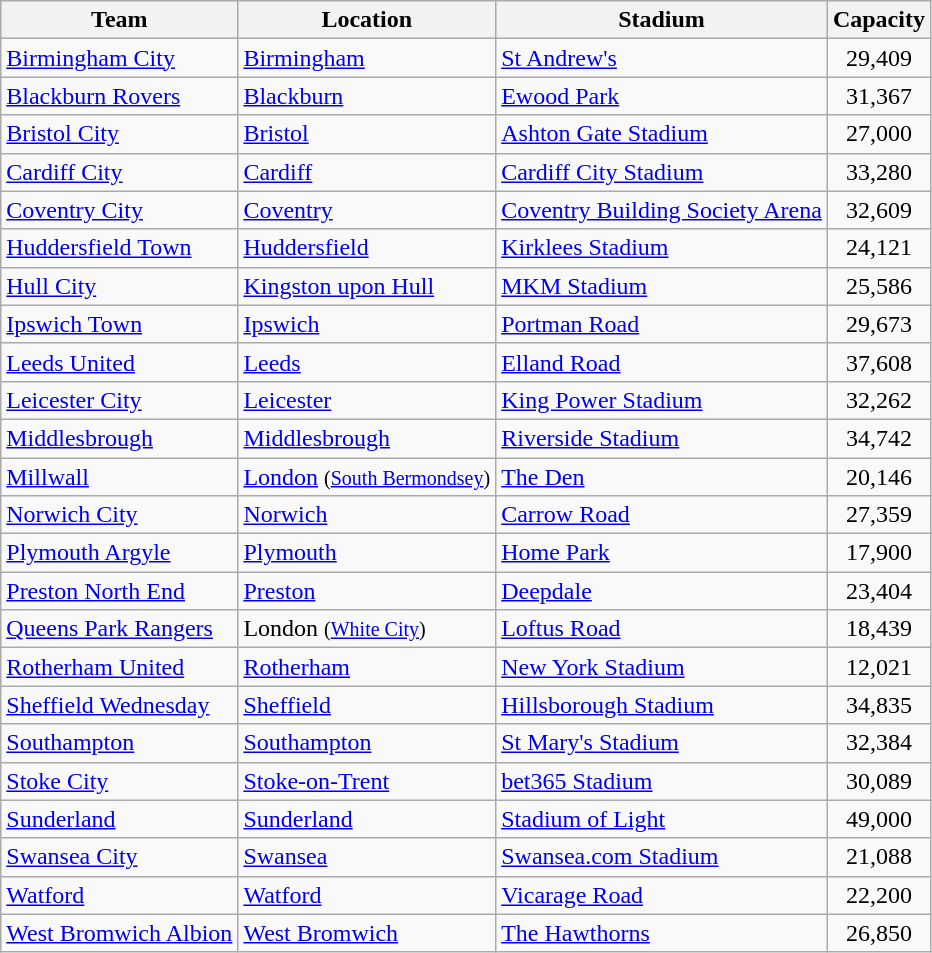<table class="wikitable sortable">
<tr>
<th>Team</th>
<th>Location</th>
<th>Stadium</th>
<th>Capacity</th>
</tr>
<tr>
<td><a href='#'>Birmingham City</a></td>
<td><a href='#'>Birmingham</a></td>
<td><a href='#'>St Andrew's</a></td>
<td align="center">29,409</td>
</tr>
<tr>
<td><a href='#'>Blackburn Rovers</a></td>
<td><a href='#'>Blackburn</a></td>
<td><a href='#'>Ewood Park</a></td>
<td align="center">31,367</td>
</tr>
<tr>
<td><a href='#'>Bristol City</a></td>
<td><a href='#'>Bristol</a></td>
<td><a href='#'>Ashton Gate Stadium</a></td>
<td align="center">27,000</td>
</tr>
<tr>
<td><a href='#'>Cardiff City</a></td>
<td><a href='#'>Cardiff</a></td>
<td><a href='#'>Cardiff City Stadium</a></td>
<td align="center">33,280</td>
</tr>
<tr>
<td><a href='#'>Coventry City</a></td>
<td><a href='#'>Coventry</a></td>
<td><a href='#'>Coventry Building Society Arena</a></td>
<td align="center">32,609</td>
</tr>
<tr>
<td><a href='#'>Huddersfield Town</a></td>
<td><a href='#'>Huddersfield</a></td>
<td><a href='#'>Kirklees Stadium</a></td>
<td align="center">24,121</td>
</tr>
<tr>
<td><a href='#'>Hull City</a></td>
<td><a href='#'>Kingston upon Hull</a></td>
<td><a href='#'>MKM Stadium</a></td>
<td align="center">25,586</td>
</tr>
<tr>
<td><a href='#'>Ipswich Town</a></td>
<td><a href='#'>Ipswich</a></td>
<td><a href='#'>Portman Road</a></td>
<td align="center">29,673</td>
</tr>
<tr>
<td><a href='#'>Leeds United</a></td>
<td><a href='#'>Leeds</a></td>
<td><a href='#'>Elland Road</a></td>
<td align="center">37,608</td>
</tr>
<tr>
<td><a href='#'>Leicester City</a></td>
<td><a href='#'>Leicester</a></td>
<td><a href='#'>King Power Stadium</a></td>
<td align="center">32,262</td>
</tr>
<tr>
<td><a href='#'>Middlesbrough</a></td>
<td><a href='#'>Middlesbrough</a></td>
<td><a href='#'>Riverside Stadium</a></td>
<td align="center">34,742</td>
</tr>
<tr>
<td><a href='#'>Millwall</a></td>
<td><a href='#'>London</a> <small>(<a href='#'>South Bermondsey</a>)</small></td>
<td><a href='#'>The Den</a></td>
<td align="center">20,146</td>
</tr>
<tr>
<td><a href='#'>Norwich City</a></td>
<td><a href='#'>Norwich</a></td>
<td><a href='#'>Carrow Road</a></td>
<td align="center">27,359</td>
</tr>
<tr>
<td><a href='#'>Plymouth Argyle</a></td>
<td><a href='#'>Plymouth</a></td>
<td><a href='#'>Home Park</a></td>
<td align="center">17,900</td>
</tr>
<tr>
<td><a href='#'>Preston North End</a></td>
<td><a href='#'>Preston</a></td>
<td><a href='#'>Deepdale</a></td>
<td align="center">23,404</td>
</tr>
<tr>
<td><a href='#'>Queens Park Rangers</a></td>
<td>London <small>(<a href='#'>White City</a>)</small></td>
<td><a href='#'>Loftus Road</a></td>
<td align="center">18,439</td>
</tr>
<tr>
<td><a href='#'>Rotherham United</a></td>
<td><a href='#'>Rotherham</a></td>
<td><a href='#'>New York Stadium</a></td>
<td align="center">12,021</td>
</tr>
<tr>
<td><a href='#'>Sheffield Wednesday</a></td>
<td><a href='#'>Sheffield</a></td>
<td><a href='#'>Hillsborough Stadium</a></td>
<td align="center">34,835</td>
</tr>
<tr>
<td><a href='#'>Southampton</a></td>
<td><a href='#'>Southampton</a></td>
<td><a href='#'>St Mary's Stadium</a></td>
<td align="center">32,384</td>
</tr>
<tr>
<td><a href='#'>Stoke City</a></td>
<td><a href='#'>Stoke-on-Trent</a></td>
<td><a href='#'>bet365 Stadium</a></td>
<td align="center">30,089</td>
</tr>
<tr>
<td><a href='#'>Sunderland</a></td>
<td><a href='#'>Sunderland</a></td>
<td><a href='#'>Stadium of Light</a></td>
<td align="center">49,000</td>
</tr>
<tr>
<td><a href='#'>Swansea City</a></td>
<td><a href='#'>Swansea</a></td>
<td><a href='#'>Swansea.com Stadium</a></td>
<td align="center">21,088</td>
</tr>
<tr>
<td><a href='#'>Watford</a></td>
<td><a href='#'>Watford</a></td>
<td><a href='#'>Vicarage Road</a></td>
<td align="center">22,200</td>
</tr>
<tr>
<td><a href='#'>West Bromwich Albion</a></td>
<td><a href='#'>West Bromwich</a></td>
<td><a href='#'>The Hawthorns</a></td>
<td align="center">26,850</td>
</tr>
</table>
